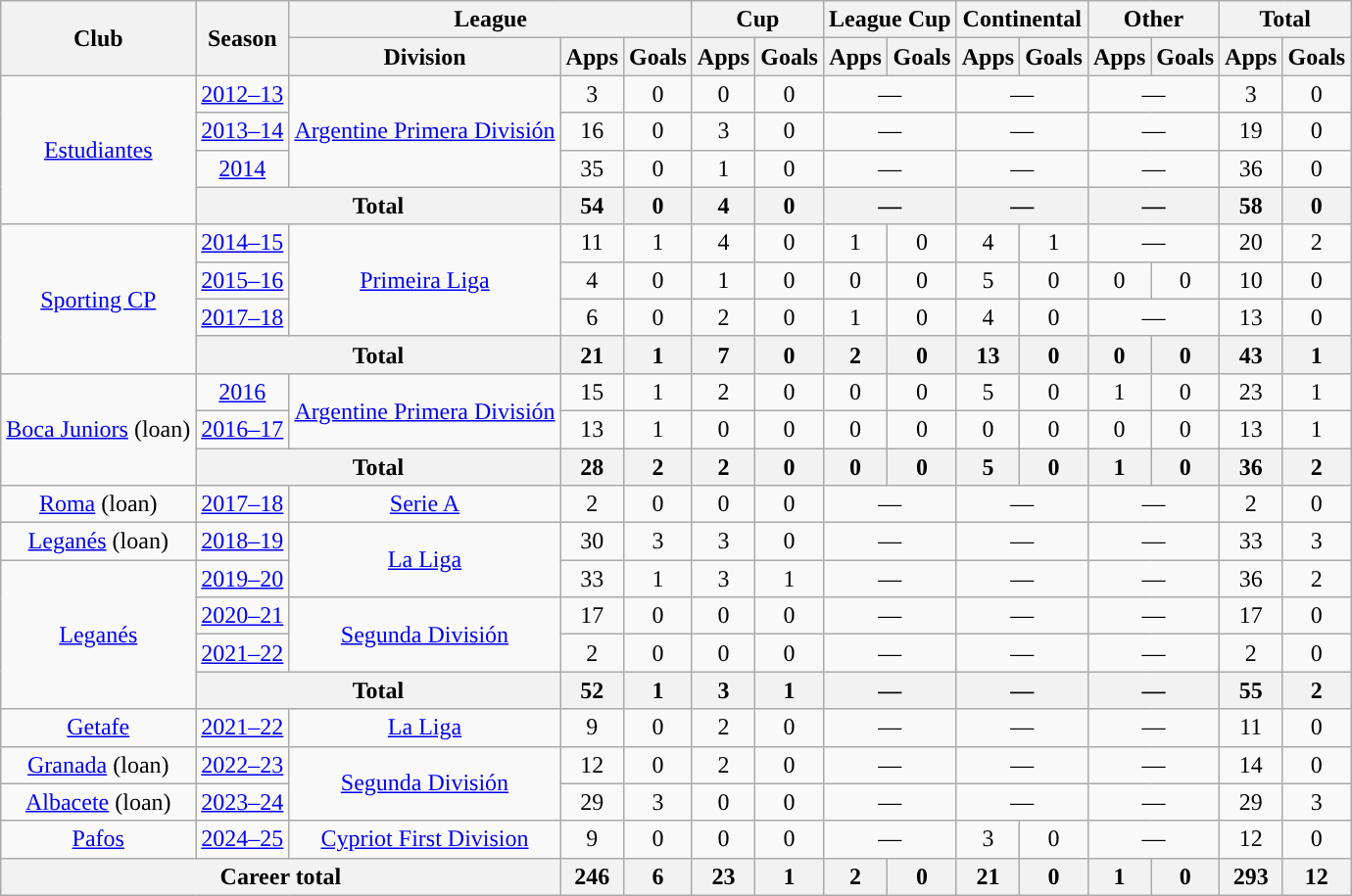<table class="wikitable" style="text-align: center">
<tr>
<th rowspan=2>Club</th>
<th rowspan=2>Season</th>
<th colspan=3>League</th>
<th colspan=2>Cup</th>
<th colspan=2>League Cup</th>
<th colspan=2>Continental</th>
<th colspan=2>Other</th>
<th colspan=2>Total</th>
</tr>
<tr>
<th>Division</th>
<th>Apps</th>
<th>Goals</th>
<th>Apps</th>
<th>Goals</th>
<th>Apps</th>
<th>Goals</th>
<th>Apps</th>
<th>Goals</th>
<th>Apps</th>
<th>Goals</th>
<th>Apps</th>
<th>Goals</th>
</tr>
<tr>
<td rowspan=4><a href='#'>Estudiantes</a></td>
<td><a href='#'>2012–13</a></td>
<td rowspan=3><a href='#'>Argentine Primera División</a></td>
<td>3</td>
<td>0</td>
<td>0</td>
<td>0</td>
<td colspan="2">—</td>
<td colspan="2">—</td>
<td colspan="2">—</td>
<td>3</td>
<td>0</td>
</tr>
<tr>
<td><a href='#'>2013–14</a></td>
<td>16</td>
<td>0</td>
<td>3</td>
<td>0</td>
<td colspan="2">—</td>
<td colspan="2">—</td>
<td colspan="2">—</td>
<td>19</td>
<td>0</td>
</tr>
<tr>
<td><a href='#'>2014</a></td>
<td>35</td>
<td>0</td>
<td>1</td>
<td>0</td>
<td colspan="2">—</td>
<td colspan="2">—</td>
<td colspan="2">—</td>
<td>36</td>
<td>0</td>
</tr>
<tr>
<th colspan=2>Total</th>
<th>54</th>
<th>0</th>
<th>4</th>
<th>0</th>
<th colspan="2">—</th>
<th colspan="2">—</th>
<th colspan="2">—</th>
<th>58</th>
<th>0</th>
</tr>
<tr>
<td rowspan=4><a href='#'>Sporting CP</a></td>
<td><a href='#'>2014–15</a></td>
<td rowspan=3><a href='#'>Primeira Liga</a></td>
<td>11</td>
<td>1</td>
<td>4</td>
<td>0</td>
<td>1</td>
<td>0</td>
<td>4</td>
<td>1</td>
<td colspan="2">—</td>
<td>20</td>
<td>2</td>
</tr>
<tr>
<td><a href='#'>2015–16</a></td>
<td>4</td>
<td>0</td>
<td>1</td>
<td>0</td>
<td>0</td>
<td>0</td>
<td>5</td>
<td>0</td>
<td>0</td>
<td>0</td>
<td>10</td>
<td>0</td>
</tr>
<tr>
<td><a href='#'>2017–18</a></td>
<td>6</td>
<td>0</td>
<td>2</td>
<td>0</td>
<td>1</td>
<td>0</td>
<td>4</td>
<td>0</td>
<td colspan="2">—</td>
<td>13</td>
<td>0</td>
</tr>
<tr>
<th colspan=2>Total</th>
<th>21</th>
<th>1</th>
<th>7</th>
<th>0</th>
<th>2</th>
<th>0</th>
<th>13</th>
<th>0</th>
<th>0</th>
<th>0</th>
<th>43</th>
<th>1</th>
</tr>
<tr>
<td rowspan="3"><a href='#'>Boca Juniors</a> (loan)</td>
<td><a href='#'>2016</a></td>
<td rowspan="2"><a href='#'>Argentine Primera División</a></td>
<td>15</td>
<td>1</td>
<td>2</td>
<td>0</td>
<td>0</td>
<td>0</td>
<td>5</td>
<td>0</td>
<td>1</td>
<td>0</td>
<td>23</td>
<td>1</td>
</tr>
<tr>
<td><a href='#'>2016–17</a></td>
<td>13</td>
<td>1</td>
<td>0</td>
<td>0</td>
<td>0</td>
<td>0</td>
<td>0</td>
<td>0</td>
<td>0</td>
<td>0</td>
<td>13</td>
<td>1</td>
</tr>
<tr>
<th colspan=2>Total</th>
<th>28</th>
<th>2</th>
<th>2</th>
<th>0</th>
<th>0</th>
<th>0</th>
<th>5</th>
<th>0</th>
<th>1</th>
<th>0</th>
<th>36</th>
<th>2</th>
</tr>
<tr>
<td><a href='#'>Roma</a> (loan)</td>
<td><a href='#'>2017–18</a></td>
<td><a href='#'>Serie A</a></td>
<td>2</td>
<td>0</td>
<td>0</td>
<td>0</td>
<td colspan="2">—</td>
<td colspan="2">—</td>
<td colspan="2">—</td>
<td>2</td>
<td>0</td>
</tr>
<tr>
<td><a href='#'>Leganés</a> (loan)</td>
<td><a href='#'>2018–19</a></td>
<td rowspan="2"><a href='#'>La Liga</a></td>
<td>30</td>
<td>3</td>
<td>3</td>
<td>0</td>
<td colspan="2">—</td>
<td colspan="2">—</td>
<td colspan="2">—</td>
<td>33</td>
<td>3</td>
</tr>
<tr>
<td rowspan="4"><a href='#'>Leganés</a></td>
<td><a href='#'>2019–20</a></td>
<td>33</td>
<td>1</td>
<td>3</td>
<td>1</td>
<td colspan="2">—</td>
<td colspan="2">—</td>
<td colspan="2">—</td>
<td>36</td>
<td>2</td>
</tr>
<tr>
<td><a href='#'>2020–21</a></td>
<td rowspan='2"'><a href='#'>Segunda División</a></td>
<td>17</td>
<td>0</td>
<td>0</td>
<td>0</td>
<td colspan="2">—</td>
<td colspan="2">—</td>
<td colspan="2">—</td>
<td>17</td>
<td>0</td>
</tr>
<tr>
<td><a href='#'>2021–22</a></td>
<td>2</td>
<td>0</td>
<td>0</td>
<td>0</td>
<td colspan="2">—</td>
<td colspan="2">—</td>
<td colspan="2">—</td>
<td>2</td>
<td>0</td>
</tr>
<tr>
<th colspan=2>Total</th>
<th>52</th>
<th>1</th>
<th>3</th>
<th>1</th>
<th colspan="2">—</th>
<th colspan="2">—</th>
<th colspan="2">—</th>
<th>55</th>
<th>2</th>
</tr>
<tr>
<td><a href='#'>Getafe</a></td>
<td><a href='#'>2021–22</a></td>
<td><a href='#'>La Liga</a></td>
<td>9</td>
<td>0</td>
<td>2</td>
<td>0</td>
<td colspan="2">—</td>
<td colspan="2">—</td>
<td colspan="2">—</td>
<td>11</td>
<td>0</td>
</tr>
<tr>
<td><a href='#'>Granada</a> (loan)</td>
<td><a href='#'>2022–23</a></td>
<td rowspan="2"><a href='#'>Segunda División</a></td>
<td>12</td>
<td>0</td>
<td>2</td>
<td>0</td>
<td colspan="2">—</td>
<td colspan="2">—</td>
<td colspan="2">—</td>
<td>14</td>
<td>0</td>
</tr>
<tr>
<td><a href='#'>Albacete</a> (loan)</td>
<td><a href='#'>2023–24</a></td>
<td>29</td>
<td>3</td>
<td>0</td>
<td>0</td>
<td colspan="2">—</td>
<td colspan="2">—</td>
<td colspan="2">—</td>
<td>29</td>
<td>3</td>
</tr>
<tr>
<td><a href='#'>Pafos</a></td>
<td><a href='#'>2024–25</a></td>
<td><a href='#'>Cypriot First Division</a></td>
<td>9</td>
<td>0</td>
<td>0</td>
<td>0</td>
<td colspan="2">—</td>
<td>3</td>
<td>0</td>
<td colspan="2">—</td>
<td>12</td>
<td>0</td>
</tr>
<tr>
<th colspan=3>Career total</th>
<th>246</th>
<th>6</th>
<th>23</th>
<th>1</th>
<th>2</th>
<th>0</th>
<th>21</th>
<th>0</th>
<th>1</th>
<th>0</th>
<th>293</th>
<th>12</th>
</tr>
</table>
